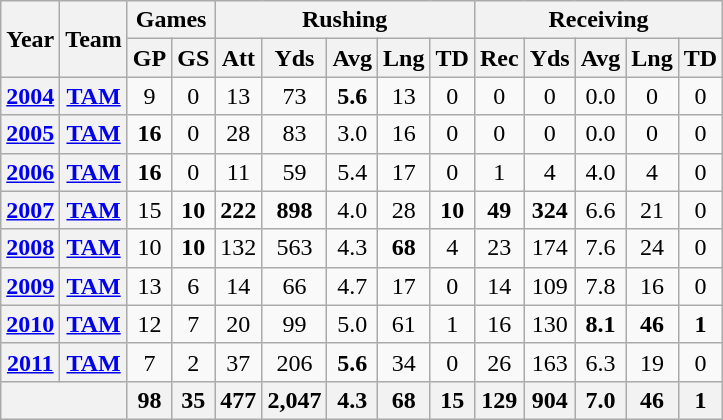<table class="wikitable" style="text-align:center;">
<tr>
<th rowspan="2">Year</th>
<th rowspan="2">Team</th>
<th colspan="2">Games</th>
<th colspan="5">Rushing</th>
<th colspan="5">Receiving</th>
</tr>
<tr>
<th>GP</th>
<th>GS</th>
<th>Att</th>
<th>Yds</th>
<th>Avg</th>
<th>Lng</th>
<th>TD</th>
<th>Rec</th>
<th>Yds</th>
<th>Avg</th>
<th>Lng</th>
<th>TD</th>
</tr>
<tr>
<th><a href='#'>2004</a></th>
<th><a href='#'>TAM</a></th>
<td>9</td>
<td>0</td>
<td>13</td>
<td>73</td>
<td><strong>5.6</strong></td>
<td>13</td>
<td>0</td>
<td>0</td>
<td>0</td>
<td>0.0</td>
<td>0</td>
<td>0</td>
</tr>
<tr>
<th><a href='#'>2005</a></th>
<th><a href='#'>TAM</a></th>
<td><strong>16</strong></td>
<td>0</td>
<td>28</td>
<td>83</td>
<td>3.0</td>
<td>16</td>
<td>0</td>
<td>0</td>
<td>0</td>
<td>0.0</td>
<td>0</td>
<td>0</td>
</tr>
<tr>
<th><a href='#'>2006</a></th>
<th><a href='#'>TAM</a></th>
<td><strong>16</strong></td>
<td>0</td>
<td>11</td>
<td>59</td>
<td>5.4</td>
<td>17</td>
<td>0</td>
<td>1</td>
<td>4</td>
<td>4.0</td>
<td>4</td>
<td>0</td>
</tr>
<tr>
<th><a href='#'>2007</a></th>
<th><a href='#'>TAM</a></th>
<td>15</td>
<td><strong>10</strong></td>
<td><strong>222</strong></td>
<td><strong>898</strong></td>
<td>4.0</td>
<td>28</td>
<td><strong>10</strong></td>
<td><strong>49</strong></td>
<td><strong>324</strong></td>
<td>6.6</td>
<td>21</td>
<td>0</td>
</tr>
<tr>
<th><a href='#'>2008</a></th>
<th><a href='#'>TAM</a></th>
<td>10</td>
<td><strong>10</strong></td>
<td>132</td>
<td>563</td>
<td>4.3</td>
<td><strong>68</strong></td>
<td>4</td>
<td>23</td>
<td>174</td>
<td>7.6</td>
<td>24</td>
<td>0</td>
</tr>
<tr>
<th><a href='#'>2009</a></th>
<th><a href='#'>TAM</a></th>
<td>13</td>
<td>6</td>
<td>14</td>
<td>66</td>
<td>4.7</td>
<td>17</td>
<td>0</td>
<td>14</td>
<td>109</td>
<td>7.8</td>
<td>16</td>
<td>0</td>
</tr>
<tr>
<th><a href='#'>2010</a></th>
<th><a href='#'>TAM</a></th>
<td>12</td>
<td>7</td>
<td>20</td>
<td>99</td>
<td>5.0</td>
<td>61</td>
<td>1</td>
<td>16</td>
<td>130</td>
<td><strong>8.1</strong></td>
<td><strong>46</strong></td>
<td><strong>1</strong></td>
</tr>
<tr>
<th><a href='#'>2011</a></th>
<th><a href='#'>TAM</a></th>
<td>7</td>
<td>2</td>
<td>37</td>
<td>206</td>
<td><strong>5.6</strong></td>
<td>34</td>
<td>0</td>
<td>26</td>
<td>163</td>
<td>6.3</td>
<td>19</td>
<td>0</td>
</tr>
<tr>
<th colspan="2"></th>
<th>98</th>
<th>35</th>
<th>477</th>
<th>2,047</th>
<th>4.3</th>
<th>68</th>
<th>15</th>
<th>129</th>
<th>904</th>
<th>7.0</th>
<th>46</th>
<th>1</th>
</tr>
</table>
